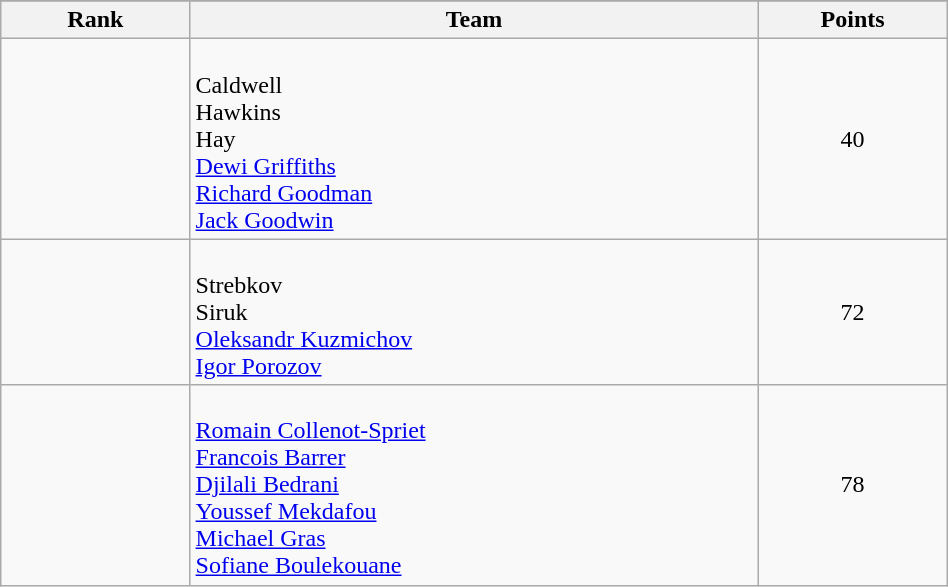<table class="wikitable" style="text-align:center;" width="50%">
<tr>
</tr>
<tr>
<th width=10%>Rank</th>
<th width=30%>Team</th>
<th width=10%>Points</th>
</tr>
<tr>
<td></td>
<td align="left"><br>Caldwell<br>Hawkins<br>Hay<br><a href='#'>Dewi Griffiths</a><br><a href='#'>Richard Goodman</a><br><a href='#'>Jack Goodwin</a></td>
<td>40</td>
</tr>
<tr>
<td></td>
<td align="left"><br>Strebkov<br>Siruk<br><a href='#'>Oleksandr Kuzmichov</a><br><a href='#'>Igor Porozov</a></td>
<td>72</td>
</tr>
<tr>
<td></td>
<td align="left"><br><a href='#'>Romain Collenot-Spriet</a><br><a href='#'>Francois Barrer</a><br><a href='#'>Djilali Bedrani</a><br><a href='#'>Youssef Mekdafou</a><br><a href='#'>Michael Gras</a><br><a href='#'>Sofiane Boulekouane</a></td>
<td>78</td>
</tr>
</table>
